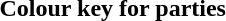<table class="toccolours">
<tr>
<th>Colour key for parties</th>
</tr>
<tr>
<td><br>



</td>
</tr>
</table>
